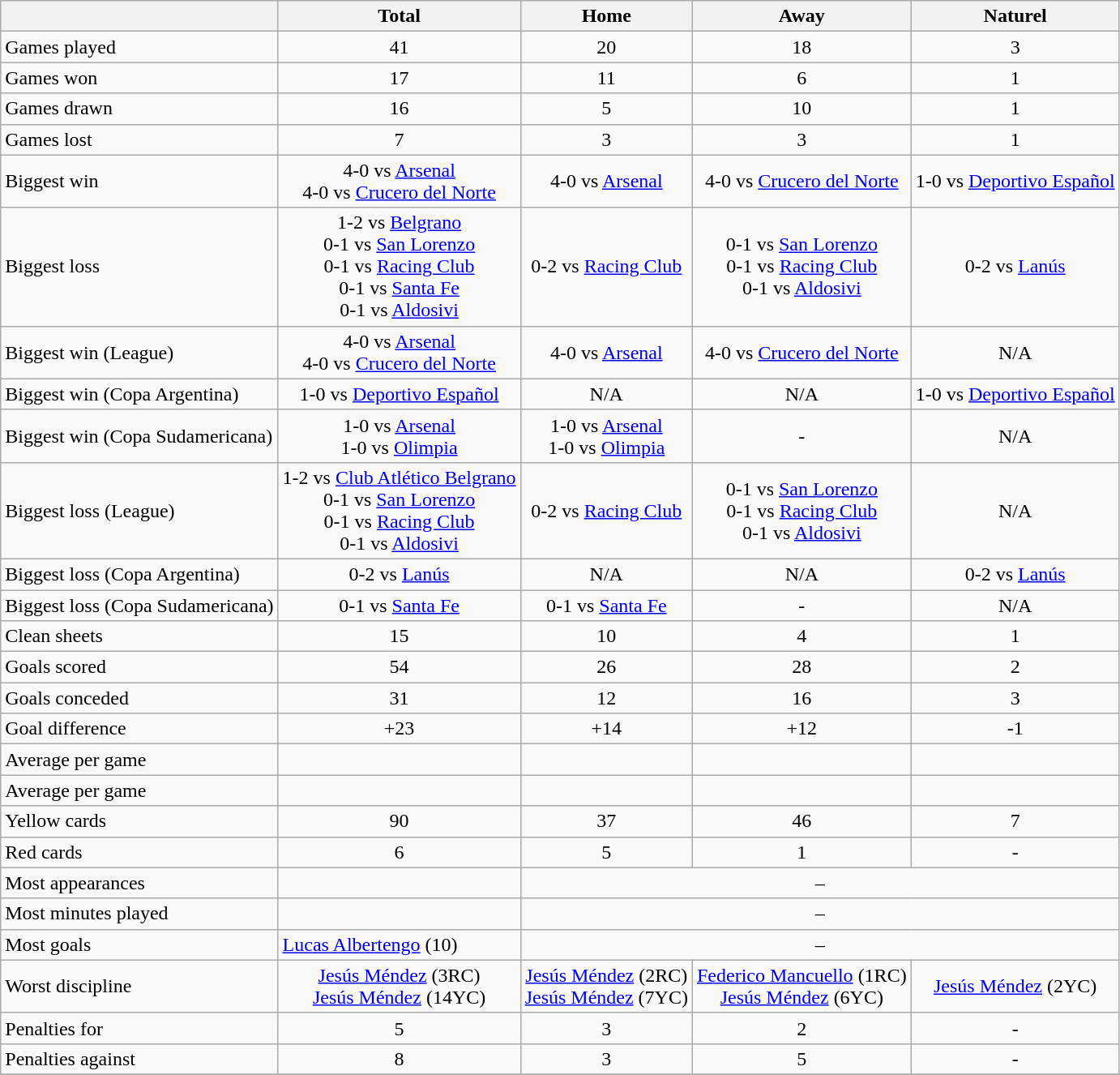<table class="wikitable" style="text-align: center;">
<tr>
<th></th>
<th>Total</th>
<th>Home</th>
<th>Away</th>
<th>Naturel</th>
</tr>
<tr>
<td align=left>Games played</td>
<td>41</td>
<td>20</td>
<td>18</td>
<td>3</td>
</tr>
<tr>
<td align=left>Games won</td>
<td>17</td>
<td>11</td>
<td>6</td>
<td>1</td>
</tr>
<tr>
<td align=left>Games drawn</td>
<td>16</td>
<td>5</td>
<td>10</td>
<td>1</td>
</tr>
<tr>
<td align=left>Games lost</td>
<td>7</td>
<td>3</td>
<td>3</td>
<td>1</td>
</tr>
<tr>
<td align=left>Biggest win</td>
<td>4-0 vs <a href='#'>Arsenal</a><br> 4-0 vs <a href='#'>Crucero del Norte</a></td>
<td>4-0 vs <a href='#'>Arsenal</a></td>
<td>4-0 vs <a href='#'>Crucero del Norte</a></td>
<td>1-0 vs <a href='#'>Deportivo Español</a></td>
</tr>
<tr>
<td align=left>Biggest loss</td>
<td>1-2 vs <a href='#'>Belgrano</a><br>  0-1 vs <a href='#'>San Lorenzo</a><br> 0-1 vs <a href='#'>Racing Club</a><br> 0-1 vs <a href='#'>Santa Fe</a><br> 0-1 vs <a href='#'>Aldosivi</a></td>
<td>0-2 vs <a href='#'>Racing Club</a></td>
<td>0-1 vs <a href='#'>San Lorenzo</a><br> 0-1 vs <a href='#'>Racing Club</a><br> 0-1 vs <a href='#'>Aldosivi</a></td>
<td>0-2 vs <a href='#'>Lanús</a></td>
</tr>
<tr>
<td align=left>Biggest win (League)</td>
<td>4-0 vs <a href='#'>Arsenal</a><br> 4-0 vs <a href='#'>Crucero del Norte</a></td>
<td>4-0 vs <a href='#'>Arsenal</a></td>
<td>4-0 vs <a href='#'>Crucero del Norte</a></td>
<td>N/A</td>
</tr>
<tr>
<td align=left>Biggest win (Copa Argentina)</td>
<td>1-0 vs <a href='#'>Deportivo Español</a></td>
<td>N/A</td>
<td>N/A</td>
<td>1-0 vs <a href='#'>Deportivo Español</a></td>
</tr>
<tr>
<td align=left>Biggest win (Copa Sudamericana)</td>
<td>1-0 vs <a href='#'>Arsenal</a><br> 1-0 vs <a href='#'>Olimpia</a></td>
<td>1-0 vs <a href='#'>Arsenal</a><br> 1-0 vs <a href='#'>Olimpia</a></td>
<td>-</td>
<td>N/A</td>
</tr>
<tr>
<td align=left>Biggest loss (League)</td>
<td>1-2 vs <a href='#'>Club Atlético Belgrano</a><br> 0-1 vs <a href='#'>San Lorenzo</a><br> 0-1 vs <a href='#'>Racing Club</a><br> 0-1 vs <a href='#'>Aldosivi</a></td>
<td>0-2 vs <a href='#'>Racing Club</a></td>
<td>0-1 vs <a href='#'>San Lorenzo</a><br> 0-1 vs <a href='#'>Racing Club</a><br> 0-1 vs <a href='#'>Aldosivi</a></td>
<td>N/A</td>
</tr>
<tr>
<td align=left>Biggest loss (Copa Argentina)</td>
<td>0-2 vs <a href='#'>Lanús</a></td>
<td>N/A</td>
<td>N/A</td>
<td>0-2 vs <a href='#'>Lanús</a></td>
</tr>
<tr>
<td align=left>Biggest loss (Copa Sudamericana)</td>
<td>0-1 vs <a href='#'>Santa Fe</a></td>
<td>0-1 vs <a href='#'>Santa Fe</a></td>
<td>-</td>
<td>N/A</td>
</tr>
<tr>
<td align=left>Clean sheets</td>
<td>15</td>
<td>10</td>
<td>4</td>
<td>1</td>
</tr>
<tr>
<td align=left>Goals scored</td>
<td>54</td>
<td>26</td>
<td>28</td>
<td>2</td>
</tr>
<tr>
<td align=left>Goals conceded</td>
<td>31</td>
<td>12</td>
<td>16</td>
<td>3</td>
</tr>
<tr>
<td align=left>Goal difference</td>
<td>+23</td>
<td>+14</td>
<td>+12</td>
<td>-1</td>
</tr>
<tr>
<td align=left>Average  per game</td>
<td></td>
<td></td>
<td></td>
<td></td>
</tr>
<tr>
<td align=left>Average  per game</td>
<td></td>
<td></td>
<td></td>
<td></td>
</tr>
<tr>
<td align=left>Yellow cards</td>
<td>90</td>
<td>37</td>
<td>46</td>
<td>7</td>
</tr>
<tr>
<td align=left>Red cards</td>
<td>6</td>
<td>5</td>
<td>1</td>
<td>-</td>
</tr>
<tr>
<td align=left>Most appearances</td>
<td align=left></td>
<td colspan=3>–</td>
</tr>
<tr>
<td align=left>Most minutes played</td>
<td align=left></td>
<td colspan=3>–</td>
</tr>
<tr>
<td align=left>Most goals</td>
<td align=left> <a href='#'>Lucas Albertengo</a> (10)</td>
<td colspan=3>–</td>
</tr>
<tr>
<td align=left>Worst discipline</td>
<td><a href='#'>Jesús Méndez</a> (3RC)<br> <a href='#'>Jesús Méndez</a> (14YC)</td>
<td><a href='#'>Jesús Méndez</a> (2RC)<br> <a href='#'>Jesús Méndez</a> (7YC)</td>
<td><a href='#'>Federico Mancuello</a> (1RC)<br> <a href='#'>Jesús Méndez</a> (6YC)</td>
<td><a href='#'>Jesús Méndez</a> (2YC)</td>
</tr>
<tr>
<td align=left>Penalties for</td>
<td>5</td>
<td>3</td>
<td>2</td>
<td>-</td>
</tr>
<tr>
<td align=left>Penalties against</td>
<td>8</td>
<td>3</td>
<td>5</td>
<td>-</td>
</tr>
<tr>
</tr>
</table>
